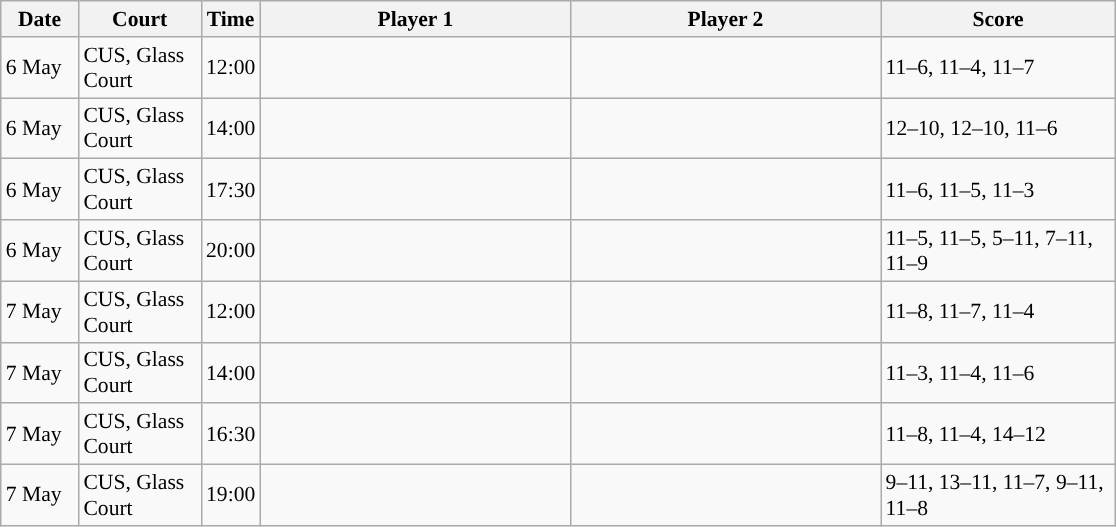<table class="sortable wikitable" style="font-size:90%">
<tr>
<th width="45" class="unsortable">Date</th>
<th width="75">Court</th>
<th width="30">Time</th>
<th width="200">Player 1</th>
<th width="200">Player 2</th>
<th width="150" class="unsortable">Score</th>
</tr>
<tr>
<td>6 May</td>
<td>CUS, Glass Court</td>
<td>12:00</td>
<td><strong></strong></td>
<td></td>
<td>11–6, 11–4, 11–7</td>
</tr>
<tr>
<td>6 May</td>
<td>CUS, Glass Court</td>
<td>14:00</td>
<td></td>
<td><strong></strong></td>
<td>12–10, 12–10, 11–6</td>
</tr>
<tr>
<td>6 May</td>
<td>CUS, Glass Court</td>
<td>17:30</td>
<td><strong></strong></td>
<td></td>
<td>11–6, 11–5, 11–3</td>
</tr>
<tr>
<td>6 May</td>
<td>CUS, Glass Court</td>
<td>20:00</td>
<td></td>
<td><strong></strong></td>
<td>11–5, 11–5, 5–11, 7–11, 11–9</td>
</tr>
<tr>
<td>7 May</td>
<td>CUS, Glass Court</td>
<td>12:00</td>
<td></td>
<td><strong></strong></td>
<td>11–8, 11–7, 11–4</td>
</tr>
<tr>
<td>7 May</td>
<td>CUS, Glass Court</td>
<td>14:00</td>
<td></td>
<td><strong></strong></td>
<td>11–3, 11–4, 11–6</td>
</tr>
<tr>
<td>7 May</td>
<td>CUS, Glass Court</td>
<td>16:30</td>
<td><strong></strong></td>
<td></td>
<td>11–8, 11–4, 14–12</td>
</tr>
<tr>
<td>7 May</td>
<td>CUS, Glass Court</td>
<td>19:00</td>
<td><strong></strong></td>
<td></td>
<td>9–11, 13–11, 11–7, 9–11, 11–8</td>
</tr>
</table>
